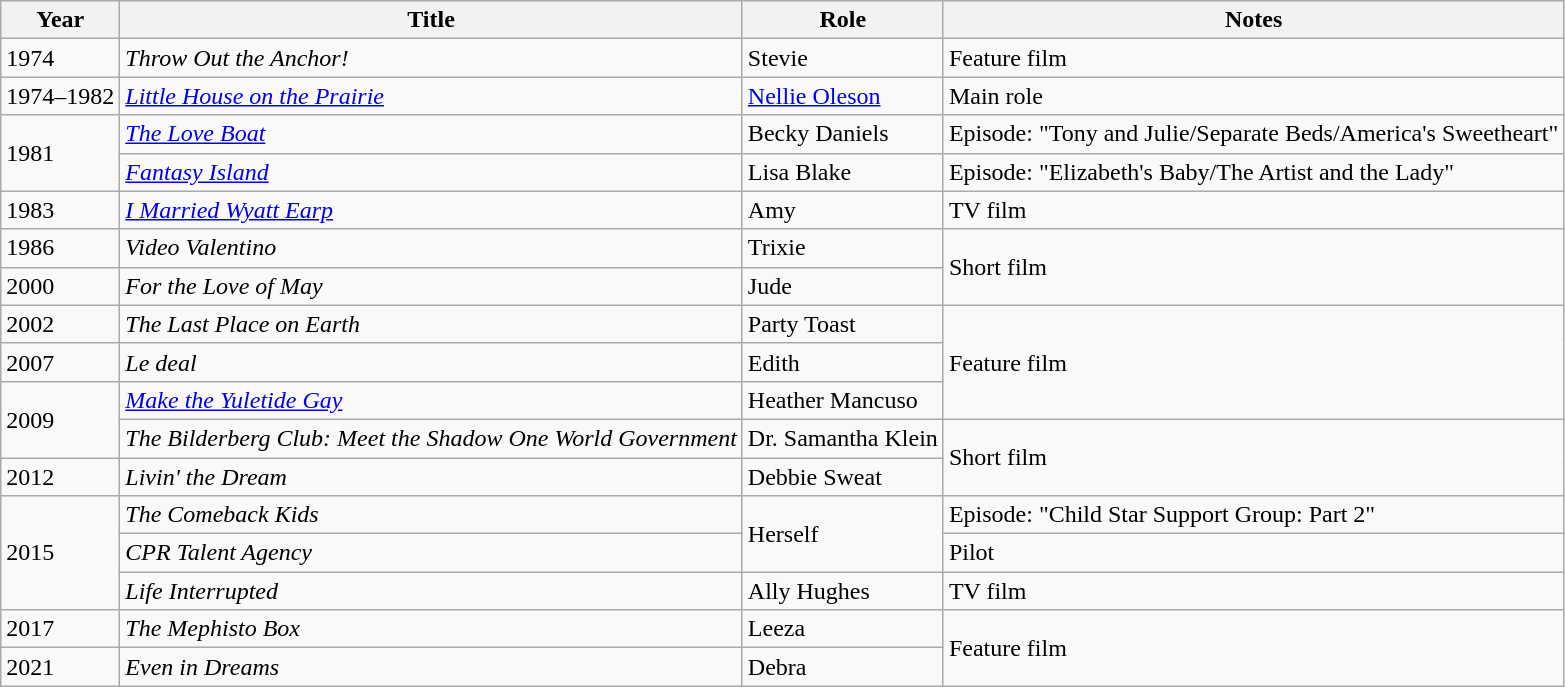<table class="wikitable sortable">
<tr>
<th>Year</th>
<th>Title</th>
<th>Role</th>
<th class="unsortable">Notes</th>
</tr>
<tr>
<td>1974</td>
<td><em>Throw Out the Anchor!</em></td>
<td>Stevie</td>
<td>Feature film</td>
</tr>
<tr>
<td>1974–1982</td>
<td><em><a href='#'>Little House on the Prairie</a></em></td>
<td><a href='#'>Nellie Oleson</a></td>
<td>Main role</td>
</tr>
<tr>
<td rowspan=2>1981</td>
<td><em> <a href='#'>The Love Boat</a></em></td>
<td>Becky Daniels</td>
<td>Episode: "Tony and Julie/Separate Beds/America's Sweetheart"</td>
</tr>
<tr>
<td><em><a href='#'>Fantasy Island</a></em></td>
<td>Lisa Blake</td>
<td>Episode: "Elizabeth's Baby/The Artist and the Lady"</td>
</tr>
<tr>
<td>1983</td>
<td><em><a href='#'>I Married Wyatt Earp</a></em></td>
<td>Amy</td>
<td>TV film</td>
</tr>
<tr>
<td>1986</td>
<td><em>Video Valentino</em></td>
<td>Trixie</td>
<td rowspan=2>Short film</td>
</tr>
<tr>
<td>2000</td>
<td><em>For the Love of May</em></td>
<td>Jude</td>
</tr>
<tr>
<td>2002</td>
<td><em>The Last Place on Earth</em></td>
<td>Party Toast</td>
<td rowspan=3>Feature film</td>
</tr>
<tr>
<td>2007</td>
<td><em>Le deal</em></td>
<td>Edith</td>
</tr>
<tr>
<td rowspan=2>2009</td>
<td><em><a href='#'>Make the Yuletide Gay</a></em></td>
<td>Heather Mancuso</td>
</tr>
<tr>
<td><em>The Bilderberg Club: Meet the Shadow One World Government</em></td>
<td>Dr. Samantha Klein</td>
<td rowspan=2>Short film</td>
</tr>
<tr>
<td>2012</td>
<td><em>Livin' the Dream</em></td>
<td>Debbie Sweat</td>
</tr>
<tr>
<td rowspan=3>2015</td>
<td><em>The Comeback Kids</em></td>
<td rowspan=2>Herself</td>
<td>Episode: "Child Star Support Group: Part 2"</td>
</tr>
<tr>
<td><em>CPR Talent Agency</em></td>
<td>Pilot</td>
</tr>
<tr>
<td><em>Life Interrupted</em></td>
<td>Ally Hughes</td>
<td>TV film</td>
</tr>
<tr>
<td>2017</td>
<td><em>The Mephisto Box</em></td>
<td>Leeza</td>
<td rowspan=2>Feature film</td>
</tr>
<tr>
<td>2021</td>
<td><em>Even in Dreams</em></td>
<td>Debra</td>
</tr>
</table>
